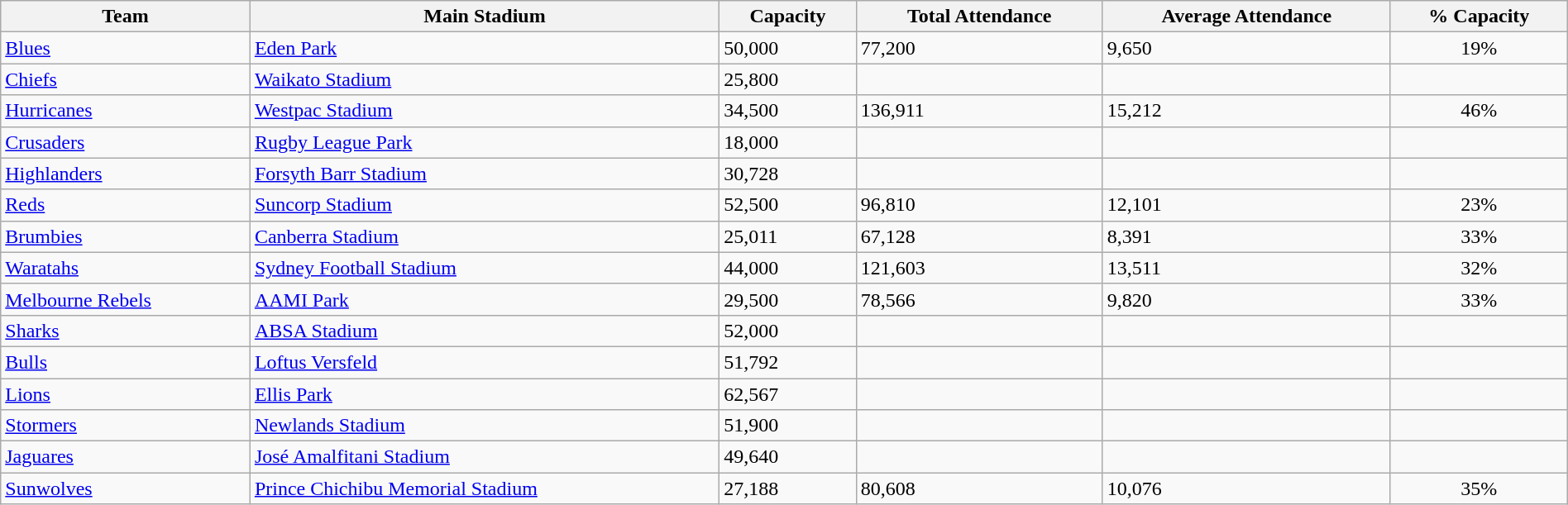<table class="wikitable sortable" style="text-align:left; width:100%;">
<tr>
<th>Team</th>
<th>Main Stadium</th>
<th>Capacity</th>
<th>Total Attendance</th>
<th>Average Attendance</th>
<th>% Capacity</th>
</tr>
<tr>
<td> <a href='#'>Blues</a></td>
<td><a href='#'>Eden Park</a></td>
<td>50,000</td>
<td>77,200</td>
<td>9,650</td>
<td style="text-align:center;">19%</td>
</tr>
<tr>
<td> <a href='#'>Chiefs</a></td>
<td><a href='#'>Waikato Stadium</a></td>
<td>25,800</td>
<td></td>
<td></td>
<td style="text-align:center;"></td>
</tr>
<tr>
<td> <a href='#'>Hurricanes</a></td>
<td><a href='#'>Westpac Stadium</a></td>
<td>34,500</td>
<td>136,911</td>
<td>15,212</td>
<td style="text-align:center;">46%</td>
</tr>
<tr>
<td> <a href='#'>Crusaders</a></td>
<td><a href='#'>Rugby League Park</a></td>
<td>18,000</td>
<td></td>
<td></td>
<td style="text-align:center;"></td>
</tr>
<tr>
<td> <a href='#'>Highlanders</a></td>
<td><a href='#'>Forsyth Barr Stadium</a></td>
<td>30,728</td>
<td></td>
<td></td>
<td style="text-align:center;"></td>
</tr>
<tr>
<td> <a href='#'>Reds</a></td>
<td><a href='#'>Suncorp Stadium</a></td>
<td>52,500</td>
<td>96,810</td>
<td>12,101</td>
<td style="text-align:center;">23%</td>
</tr>
<tr>
<td> <a href='#'>Brumbies</a></td>
<td><a href='#'>Canberra Stadium</a></td>
<td>25,011</td>
<td>67,128</td>
<td>8,391</td>
<td style="text-align:center;">33%</td>
</tr>
<tr>
<td> <a href='#'>Waratahs</a></td>
<td><a href='#'>Sydney Football Stadium</a></td>
<td>44,000</td>
<td>121,603</td>
<td>13,511</td>
<td style="text-align:center;">32%</td>
</tr>
<tr>
<td> <a href='#'>Melbourne Rebels</a></td>
<td><a href='#'>AAMI Park</a></td>
<td>29,500</td>
<td>78,566</td>
<td>9,820</td>
<td style="text-align:center;">33%</td>
</tr>
<tr>
<td> <a href='#'>Sharks</a></td>
<td><a href='#'>ABSA Stadium</a></td>
<td>52,000</td>
<td></td>
<td></td>
<td style="text-align:center;"></td>
</tr>
<tr>
<td> <a href='#'>Bulls</a></td>
<td><a href='#'>Loftus Versfeld</a></td>
<td>51,792</td>
<td></td>
<td></td>
<td style="text-align:center;"></td>
</tr>
<tr>
<td> <a href='#'>Lions</a></td>
<td><a href='#'>Ellis Park</a></td>
<td>62,567</td>
<td></td>
<td></td>
<td style="text-align:center;"></td>
</tr>
<tr>
<td> <a href='#'>Stormers</a></td>
<td><a href='#'>Newlands Stadium</a></td>
<td>51,900</td>
<td></td>
<td></td>
<td style="text-align:center;"></td>
</tr>
<tr>
<td> <a href='#'>Jaguares</a></td>
<td><a href='#'>José Amalfitani Stadium</a></td>
<td>49,640</td>
<td></td>
<td></td>
<td style="text-align:center;"></td>
</tr>
<tr>
<td> <a href='#'>Sunwolves</a></td>
<td><a href='#'>Prince Chichibu Memorial Stadium</a></td>
<td>27,188</td>
<td>80,608</td>
<td>10,076</td>
<td style="text-align:center;">35%</td>
</tr>
</table>
